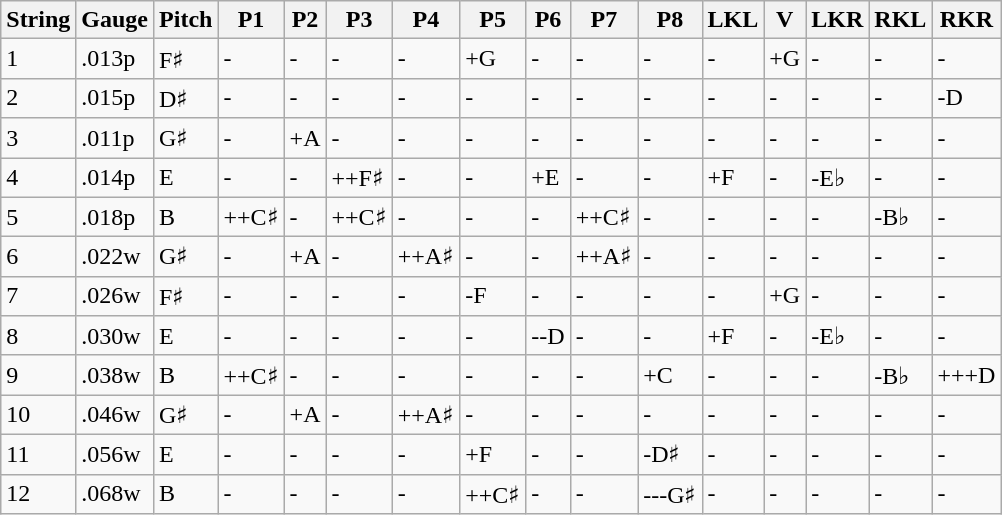<table class="wikitable" border="1">
<tr>
<th>String</th>
<th>Gauge</th>
<th>Pitch</th>
<th>P1</th>
<th>P2</th>
<th>P3</th>
<th>P4</th>
<th>P5</th>
<th>P6</th>
<th>P7</th>
<th>P8</th>
<th>LKL</th>
<th>V</th>
<th>LKR</th>
<th>RKL</th>
<th>RKR</th>
</tr>
<tr>
<td>1</td>
<td>.013p</td>
<td>F♯</td>
<td>-</td>
<td>-</td>
<td>-</td>
<td>-</td>
<td>+G</td>
<td>-</td>
<td>-</td>
<td>-</td>
<td>-</td>
<td>+G</td>
<td>-</td>
<td>-</td>
<td>-</td>
</tr>
<tr>
<td>2</td>
<td>.015p</td>
<td>D♯</td>
<td>-</td>
<td>-</td>
<td>-</td>
<td>-</td>
<td>-</td>
<td>-</td>
<td>-</td>
<td>-</td>
<td>-</td>
<td>-</td>
<td>-</td>
<td>-</td>
<td>-D</td>
</tr>
<tr>
<td>3</td>
<td>.011p</td>
<td>G♯</td>
<td>-</td>
<td>+A</td>
<td>-</td>
<td>-</td>
<td>-</td>
<td>-</td>
<td>-</td>
<td>-</td>
<td>-</td>
<td>-</td>
<td>-</td>
<td>-</td>
<td>-</td>
</tr>
<tr>
<td>4</td>
<td>.014p</td>
<td>E</td>
<td>-</td>
<td>-</td>
<td>++F♯</td>
<td>-</td>
<td>-</td>
<td>+E</td>
<td>-</td>
<td>-</td>
<td>+F</td>
<td>-</td>
<td>-E♭</td>
<td>-</td>
<td>-</td>
</tr>
<tr>
<td>5</td>
<td>.018p</td>
<td>B</td>
<td>++C♯</td>
<td>-</td>
<td>++C♯</td>
<td>-</td>
<td>-</td>
<td>-</td>
<td>++C♯</td>
<td>-</td>
<td>-</td>
<td>-</td>
<td>-</td>
<td>-B♭</td>
<td>-</td>
</tr>
<tr>
<td>6</td>
<td>.022w</td>
<td>G♯</td>
<td>-</td>
<td>+A</td>
<td>-</td>
<td>++A♯</td>
<td>-</td>
<td>-</td>
<td>++A♯</td>
<td>-</td>
<td>-</td>
<td>-</td>
<td>-</td>
<td>-</td>
<td>-</td>
</tr>
<tr>
<td>7</td>
<td>.026w</td>
<td>F♯</td>
<td>-</td>
<td>-</td>
<td>-</td>
<td>-</td>
<td>-F</td>
<td>-</td>
<td>-</td>
<td>-</td>
<td>-</td>
<td>+G</td>
<td>-</td>
<td>-</td>
<td>-</td>
</tr>
<tr>
<td>8</td>
<td>.030w</td>
<td>E</td>
<td>-</td>
<td>-</td>
<td>-</td>
<td>-</td>
<td>-</td>
<td>--D</td>
<td>-</td>
<td>-</td>
<td>+F</td>
<td>-</td>
<td>-E♭</td>
<td>-</td>
<td>-</td>
</tr>
<tr>
<td>9</td>
<td>.038w</td>
<td>B</td>
<td>++C♯</td>
<td>-</td>
<td>-</td>
<td>-</td>
<td>-</td>
<td>-</td>
<td>-</td>
<td>+C</td>
<td>-</td>
<td>-</td>
<td>-</td>
<td>-B♭</td>
<td>+++D</td>
</tr>
<tr>
<td>10</td>
<td>.046w</td>
<td>G♯</td>
<td>-</td>
<td>+A</td>
<td>-</td>
<td>++A♯</td>
<td>-</td>
<td>-</td>
<td>-</td>
<td>-</td>
<td>-</td>
<td>-</td>
<td>-</td>
<td>-</td>
<td>-</td>
</tr>
<tr>
<td>11</td>
<td>.056w</td>
<td>E</td>
<td>-</td>
<td>-</td>
<td>-</td>
<td>-</td>
<td>+F</td>
<td>-</td>
<td>-</td>
<td>-D♯</td>
<td>-</td>
<td>-</td>
<td>-</td>
<td>-</td>
<td>-</td>
</tr>
<tr>
<td>12</td>
<td>.068w</td>
<td>B</td>
<td>-</td>
<td>-</td>
<td>-</td>
<td>-</td>
<td>++C♯</td>
<td>-</td>
<td>-</td>
<td>---G♯</td>
<td>-</td>
<td>-</td>
<td>-</td>
<td>-</td>
<td>-</td>
</tr>
</table>
